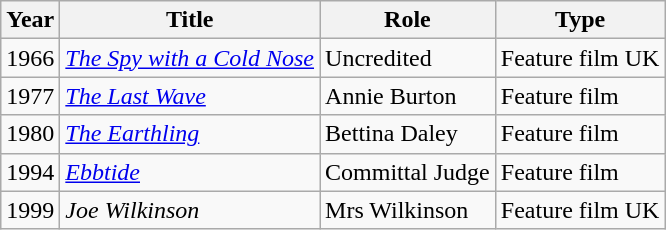<table class="wikitable">
<tr>
<th>Year</th>
<th>Title</th>
<th>Role</th>
<th>Type</th>
</tr>
<tr>
<td>1966</td>
<td><em><a href='#'>The Spy with a Cold Nose</a></em></td>
<td>Uncredited</td>
<td>Feature film UK</td>
</tr>
<tr>
<td>1977</td>
<td><em><a href='#'>The Last Wave</a></em></td>
<td>Annie Burton</td>
<td>Feature film</td>
</tr>
<tr>
<td>1980</td>
<td><em><a href='#'>The Earthling</a></em></td>
<td>Bettina Daley</td>
<td>Feature film</td>
</tr>
<tr>
<td>1994</td>
<td><em><a href='#'>Ebbtide</a></em></td>
<td>Committal Judge</td>
<td>Feature film</td>
</tr>
<tr>
<td>1999</td>
<td><em>Joe Wilkinson</em></td>
<td>Mrs Wilkinson</td>
<td>Feature film UK</td>
</tr>
</table>
